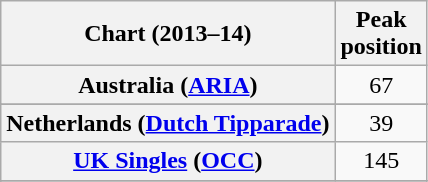<table class="wikitable sortable plainrowheaders" style="text-align:center">
<tr>
<th scope="col">Chart (2013–14)</th>
<th scope="col">Peak<br>position</th>
</tr>
<tr>
<th scope="row">Australia (<a href='#'>ARIA</a>)</th>
<td>67</td>
</tr>
<tr>
</tr>
<tr>
</tr>
<tr>
<th scope="row">Netherlands (<a href='#'>Dutch Tipparade</a>)</th>
<td>39</td>
</tr>
<tr>
<th scope="row"><a href='#'>UK Singles</a> (<a href='#'>OCC</a>)</th>
<td>145</td>
</tr>
<tr>
</tr>
<tr>
</tr>
<tr>
</tr>
<tr>
</tr>
</table>
